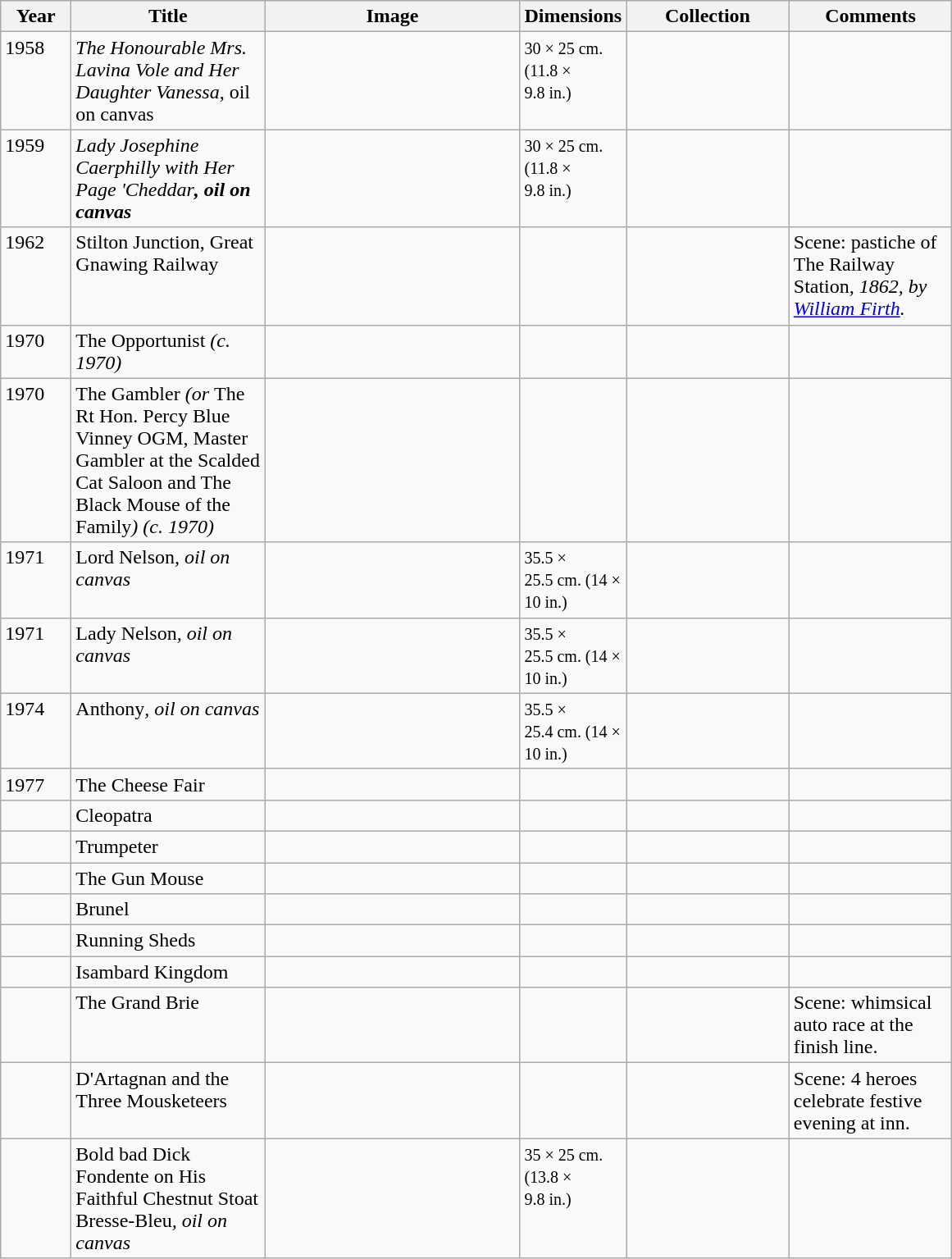<table class="wikitable sortable">
<tr>
<th scope="col" width="50">Year</th>
<th scope="col" width="150">Title</th>
<th scope="col" width="200">Image</th>
<th scope="col" width="50" ! data-sort-type = "number">Dimensions</th>
<th scope="col" width="125">Collection</th>
<th scope="col" width="125">Comments</th>
</tr>
<tr valign="top">
<td>1958</td>
<td><em>The Honourable Mrs. Lavina Vole and Her Daughter Vanessa</em>, oil on canvas</td>
<td> </td>
<td><small>30 × 25 cm. (11.8 × 9.8 in.)</small></td>
<td></td>
<td></td>
</tr>
<tr valign="top">
<td>1959</td>
<td><em>Lady Josephine Caerphilly with Her Page 'Cheddar<strong>, oil on canvas</td>
<td></td>
<td><small>30 × 25 cm. (11.8 × 9.8 in.)</small></td>
<td></td>
<td></td>
</tr>
<tr valign="top">
<td>1962</td>
<td></em>Stilton Junction, Great Gnawing Railway<em></td>
<td></td>
<td></td>
<td></td>
<td>Scene: pastiche of </em>The Railway Station<em>, 1862, by <a href='#'>William Firth</a>.</td>
</tr>
<tr valign="top">
<td>1970</td>
<td></em>The Opportunist<em> (c. 1970)</td>
<td> </td>
<td></td>
<td></td>
<td></td>
</tr>
<tr valign="top">
<td>1970</td>
<td></em>The Gambler<em> (or </em>The Rt Hon. Percy Blue Vinney OGM, Master Gambler at the Scalded Cat Saloon and The Black Mouse of the Family<em>) (c. 1970)</td>
<td> </td>
<td></td>
<td></td>
<td></td>
</tr>
<tr valign="top">
<td>1971</td>
<td></em>Lord Nelson<em>, oil on canvas</td>
<td></td>
<td><small>35.5 × 25.5 cm. (14 × 10 in.)</small></td>
<td></td>
<td></td>
</tr>
<tr valign="top">
<td>1971</td>
<td></em>Lady Nelson<em>, oil on canvas</td>
<td></td>
<td><small>35.5 × 25.5 cm. (14 × 10 in.)</small></td>
<td></td>
<td></td>
</tr>
<tr valign="top">
<td>1974</td>
<td></em>Anthony<em>, oil on canvas</td>
<td> </td>
<td><small>35.5 × 25.4 cm. (14 × 10 in.)</small></td>
<td></td>
<td></td>
</tr>
<tr valign="top">
<td>1977</td>
<td></em>The Cheese Fair<em></td>
<td> </td>
<td></td>
<td></td>
<td></td>
</tr>
<tr valign="top">
<td></td>
<td></em>Cleopatra<em></td>
<td></td>
<td></td>
<td></td>
<td></td>
</tr>
<tr valign="top">
<td></td>
<td></em>Trumpeter<em></td>
<td></td>
<td></td>
<td></td>
<td></td>
</tr>
<tr valign="top">
<td></td>
<td></em>The Gun Mouse<em></td>
<td></td>
<td></td>
<td></td>
<td></td>
</tr>
<tr valign="top">
<td></td>
<td></em>Brunel<em></td>
<td></td>
<td></td>
<td></td>
<td></td>
</tr>
<tr valign="top">
<td></td>
<td></em>Running Sheds<em></td>
<td> </td>
<td></td>
<td></td>
<td></td>
</tr>
<tr valign="top">
<td></td>
<td></em>Isambard Kingdom<em></td>
<td></td>
<td></td>
<td></td>
<td></td>
</tr>
<tr valign="top">
<td></td>
<td></em>The Grand Brie<em></td>
<td></td>
<td></td>
<td></td>
<td>Scene: whimsical auto race at the finish line.</td>
</tr>
<tr valign="top">
<td></td>
<td></em>D'Artagnan and the Three Mousketeers<em></td>
<td></td>
<td></td>
<td></td>
<td>Scene: 4 heroes celebrate festive evening at inn.</td>
</tr>
<tr valign="top">
<td></td>
<td></em>Bold bad Dick Fondente on His Faithful Chestnut Stoat Bresse-Bleu<em>, oil on canvas</td>
<td></td>
<td><small>35 × 25 cm. (13.8 × 9.8 in.)</small></td>
<td></td>
<td></td>
</tr>
</table>
